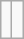<table class="wikitable" style="text-align: center;">
<tr>
<td><br><strong></strong></td>
<td><br><strong></strong></td>
</tr>
</table>
